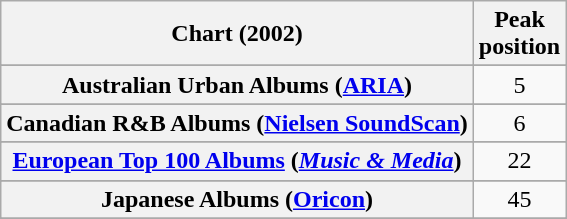<table class="wikitable sortable plainrowheaders">
<tr>
<th>Chart (2002)</th>
<th>Peak<br>position</th>
</tr>
<tr>
</tr>
<tr>
<th scope="row">Australian Urban Albums (<a href='#'>ARIA</a>)</th>
<td align="center">5</td>
</tr>
<tr>
</tr>
<tr>
</tr>
<tr>
</tr>
<tr>
</tr>
<tr>
<th scope="row">Canadian R&B Albums (<a href='#'>Nielsen SoundScan</a>)</th>
<td style="text-align:center;">6</td>
</tr>
<tr>
</tr>
<tr>
<th scope="row"><a href='#'>European Top 100 Albums</a> (<em><a href='#'>Music & Media</a></em>)</th>
<td align="center">22</td>
</tr>
<tr>
</tr>
<tr>
</tr>
<tr>
<th scope="row">Japanese Albums (<a href='#'>Oricon</a>)</th>
<td align="center">45</td>
</tr>
<tr>
</tr>
<tr>
</tr>
<tr>
</tr>
<tr>
</tr>
<tr>
</tr>
<tr>
</tr>
<tr>
</tr>
<tr>
</tr>
<tr>
</tr>
</table>
